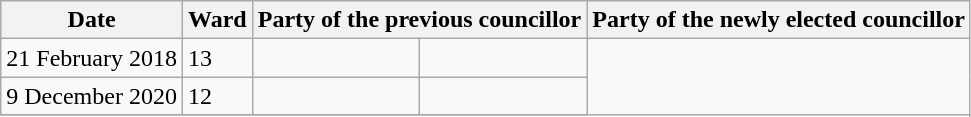<table class="wikitable">
<tr>
<th>Date</th>
<th>Ward</th>
<th colspan=2>Party of the previous councillor</th>
<th colspan=2>Party of the newly elected councillor</th>
</tr>
<tr>
<td>21 February 2018</td>
<td>13</td>
<td></td>
<td></td>
</tr>
<tr>
<td>9 December 2020</td>
<td>12</td>
<td></td>
<td></td>
</tr>
<tr>
</tr>
</table>
